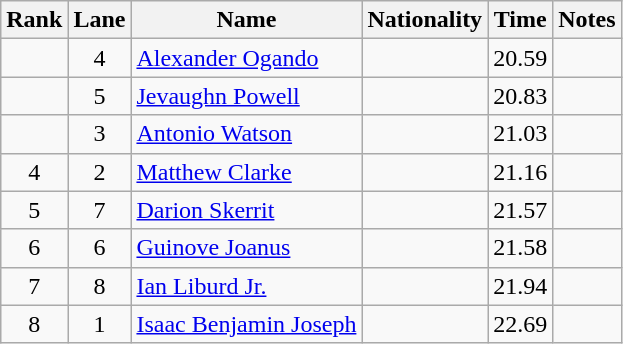<table class="wikitable sortable" style="text-align:center">
<tr>
<th>Rank</th>
<th>Lane</th>
<th>Name</th>
<th>Nationality</th>
<th>Time</th>
<th>Notes</th>
</tr>
<tr>
<td></td>
<td>4</td>
<td align=left><a href='#'>Alexander Ogando</a></td>
<td align=left></td>
<td>20.59</td>
<td></td>
</tr>
<tr>
<td></td>
<td>5</td>
<td align=left><a href='#'>Jevaughn Powell</a></td>
<td align=left></td>
<td>20.83</td>
<td></td>
</tr>
<tr>
<td></td>
<td>3</td>
<td align=left><a href='#'>Antonio Watson</a></td>
<td align=left></td>
<td>21.03</td>
<td></td>
</tr>
<tr>
<td>4</td>
<td>2</td>
<td align=left><a href='#'>Matthew Clarke</a></td>
<td align=left></td>
<td>21.16</td>
<td></td>
</tr>
<tr>
<td>5</td>
<td>7</td>
<td align=left><a href='#'>Darion Skerrit</a></td>
<td align=left></td>
<td>21.57</td>
<td></td>
</tr>
<tr>
<td>6</td>
<td>6</td>
<td align=left><a href='#'>Guinove Joanus</a></td>
<td align=left></td>
<td>21.58</td>
<td></td>
</tr>
<tr>
<td>7</td>
<td>8</td>
<td align=left><a href='#'>Ian Liburd Jr.</a></td>
<td align=left></td>
<td>21.94</td>
<td></td>
</tr>
<tr>
<td>8</td>
<td>1</td>
<td align=left><a href='#'>Isaac Benjamin Joseph</a></td>
<td align=left></td>
<td>22.69</td>
<td></td>
</tr>
</table>
